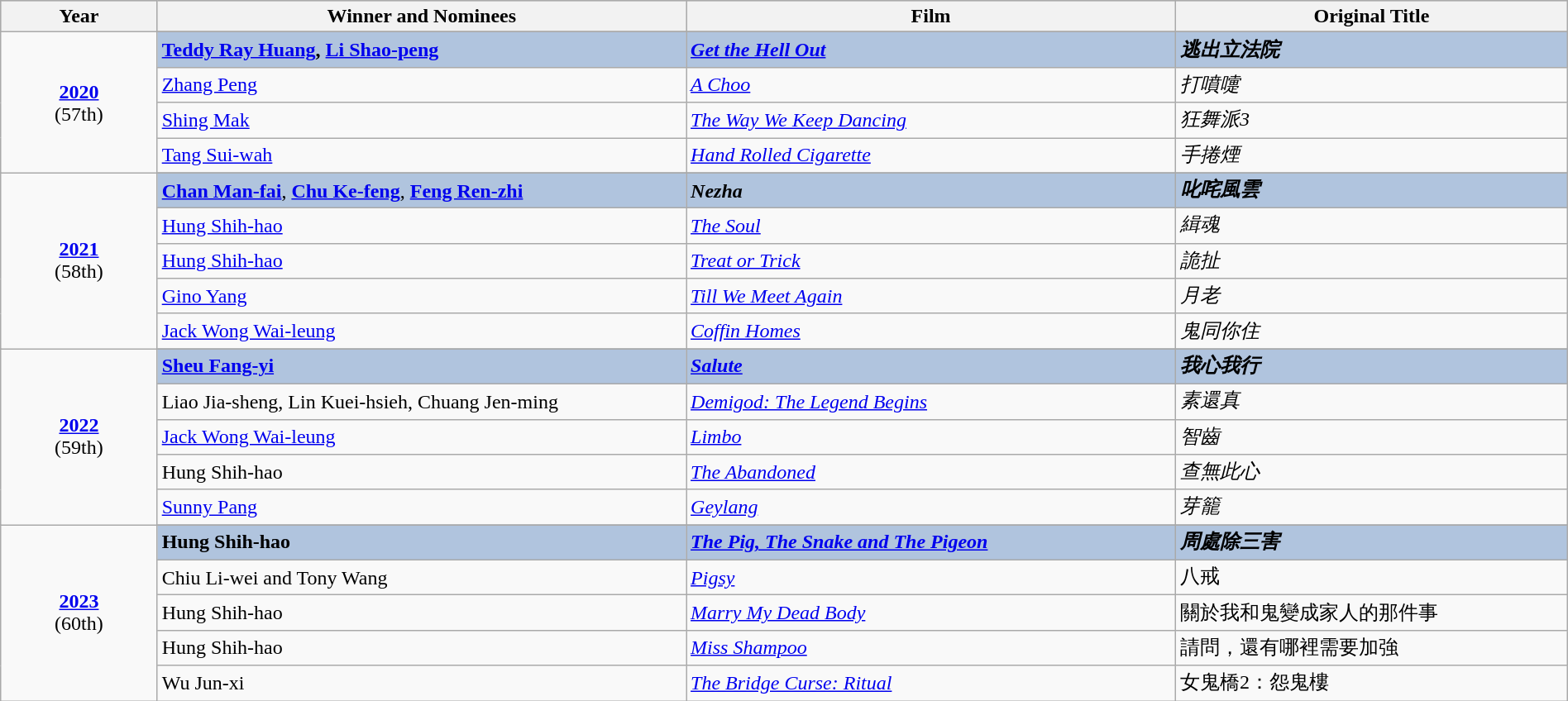<table class="wikitable" style="width:100%;" cellpadding="5">
<tr style="background:#bebebe;">
<th style="width:8%;">Year</th>
<th style="width:27%;">Winner and Nominees</th>
<th style="width:25%;">Film</th>
<th style="width:20%;">Original Title</th>
</tr>
<tr>
<td rowspan="5" style="text-align:center"><strong><a href='#'>2020</a></strong><br>(57th)</td>
</tr>
<tr style="background:#B0C4DE;">
<td><strong><a href='#'>Teddy Ray Huang</a>, <a href='#'>Li Shao-peng</a></strong></td>
<td><strong><em><a href='#'>Get the Hell Out</a></em></strong></td>
<td><strong><em>逃出立法院</em></strong></td>
</tr>
<tr>
<td><a href='#'>Zhang Peng</a></td>
<td><em><a href='#'>A Choo</a></em></td>
<td><em>打噴嚏</em></td>
</tr>
<tr>
<td><a href='#'>Shing Mak</a></td>
<td><em><a href='#'>The Way We Keep Dancing</a></em></td>
<td><em>狂舞派3</em></td>
</tr>
<tr>
<td><a href='#'>Tang Sui-wah</a></td>
<td><em><a href='#'>Hand Rolled Cigarette</a></em></td>
<td><em>手捲煙</em></td>
</tr>
<tr>
<td rowspan="6" style="text-align:center"><strong><a href='#'>2021</a></strong><br>(58th)</td>
</tr>
<tr style="background:#B0C4DE;">
<td><strong><a href='#'>Chan Man-fai</a></strong>, <strong><a href='#'>Chu Ke-feng</a></strong>, <strong><a href='#'>Feng Ren-zhi</a></strong></td>
<td><strong><em>Nezha</em></strong></td>
<td><strong><em>叱咤風雲</em></strong></td>
</tr>
<tr>
<td><a href='#'>Hung Shih-hao</a></td>
<td><em><a href='#'>The Soul</a></em></td>
<td><em>緝魂</em></td>
</tr>
<tr>
<td><a href='#'>Hung Shih-hao</a></td>
<td><em><a href='#'>Treat or Trick</a></em></td>
<td><em>詭扯</em></td>
</tr>
<tr>
<td><a href='#'>Gino Yang</a></td>
<td><em><a href='#'>Till We Meet Again</a></em></td>
<td><em>月老</em></td>
</tr>
<tr>
<td><a href='#'>Jack Wong Wai-leung</a></td>
<td><em><a href='#'>Coffin Homes</a></em></td>
<td><em>鬼同你住</em></td>
</tr>
<tr>
<td rowspan="6" style="text-align:center"><strong><a href='#'>2022</a></strong><br>(59th)</td>
</tr>
<tr style="background:#B0C4DE;">
<td><strong><a href='#'>Sheu Fang-yi</a></strong></td>
<td><strong><em><a href='#'>Salute</a></em></strong></td>
<td><strong><em>我心我行</em></strong></td>
</tr>
<tr>
<td>Liao Jia-sheng, Lin Kuei-hsieh, Chuang Jen-ming</td>
<td><em><a href='#'>Demigod: The Legend Begins</a></em></td>
<td><em>素還真</em></td>
</tr>
<tr>
<td><a href='#'>Jack Wong Wai-leung</a></td>
<td><em><a href='#'>Limbo</a></em></td>
<td><em>智齒</em></td>
</tr>
<tr>
<td>Hung Shih-hao</td>
<td><em><a href='#'>The Abandoned</a></em></td>
<td><em>查無此心</em></td>
</tr>
<tr>
<td><a href='#'>Sunny Pang</a></td>
<td><em><a href='#'>Geylang</a></em></td>
<td><em>芽籠</em></td>
</tr>
<tr>
<td rowspan="6" style="text-align:center"><strong><a href='#'>2023</a></strong><br>(60th)</td>
</tr>
<tr Style="background:#B0C4DE;">
<td><strong>Hung Shih-hao</strong></td>
<td><strong><em><a href='#'>The Pig, The Snake and The Pigeon</a></em></strong></td>
<td><strong><em>周處除三害</em></strong></td>
</tr>
<tr>
<td>Chiu Li-wei and Tony Wang</td>
<td><em><a href='#'>Pigsy</a></em></td>
<td>八戒</td>
</tr>
<tr>
<td>Hung Shih-hao</td>
<td><em><a href='#'>Marry My Dead Body</a></em></td>
<td>關於我和鬼變成家人的那件事</td>
</tr>
<tr>
<td>Hung Shih-hao</td>
<td><em><a href='#'>Miss Shampoo</a></em></td>
<td>請問，還有哪裡需要加強</td>
</tr>
<tr>
<td>Wu Jun-xi</td>
<td><em><a href='#'>The Bridge Curse: Ritual</a></em></td>
<td>女鬼橋2：怨鬼樓</td>
</tr>
</table>
